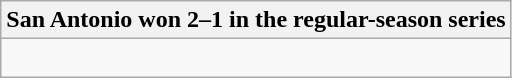<table class="wikitable collapsible collapsed">
<tr>
<th>San Antonio won 2–1 in the regular-season series</th>
</tr>
<tr>
<td><br>

</td>
</tr>
</table>
